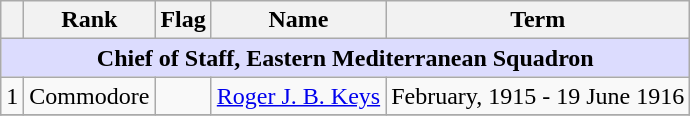<table class="wikitable">
<tr>
<th></th>
<th>Rank</th>
<th>Flag</th>
<th>Name</th>
<th>Term</th>
</tr>
<tr>
<td colspan="5" align="center" style="background:#dcdcfe;"><strong>Chief of Staff, Eastern Mediterranean Squadron</strong></td>
</tr>
<tr>
<td>1</td>
<td>Commodore</td>
<td></td>
<td><a href='#'>Roger J. B. Keys</a></td>
<td>February, 1915 - 19 June 1916</td>
</tr>
<tr>
</tr>
</table>
